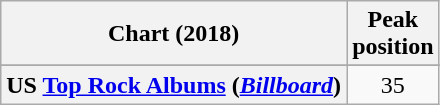<table class="wikitable sortable plainrowheaders" style="text-align:center">
<tr>
<th scope="col">Chart (2018)</th>
<th scope="col">Peak<br> position</th>
</tr>
<tr>
</tr>
<tr>
</tr>
<tr>
</tr>
<tr>
</tr>
<tr>
</tr>
<tr>
</tr>
<tr>
</tr>
<tr>
</tr>
<tr>
</tr>
<tr>
<th scope="row">US <a href='#'>Top Rock Albums</a> (<em><a href='#'>Billboard</a></em>)</th>
<td style="text-align:center;">35</td>
</tr>
</table>
